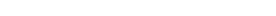<table style="width:22%; text-align:center;">
<tr style="color:white;">
<td style="background:"><strong>22</strong></td>
<td style="background:"><strong>2</strong></td>
<td style="background:"><strong>14</strong></td>
</tr>
</table>
